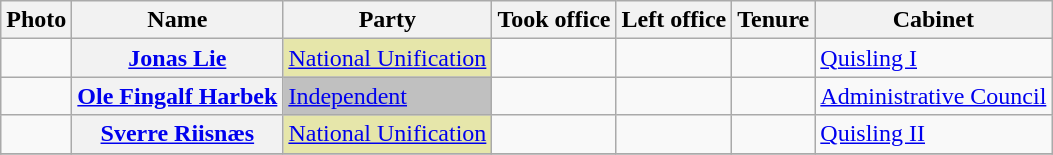<table class="wikitable plainrowheaders sortable">
<tr>
<th scope=col class=unsortable>Photo</th>
<th scope=col>Name</th>
<th scope=col>Party</th>
<th scope=col>Took office</th>
<th scope=col>Left office</th>
<th scope=col>Tenure</th>
<th scope=col>Cabinet</th>
</tr>
<tr>
<td align=center></td>
<th scope=row><a href='#'>Jonas Lie</a></th>
<td style="background:#E6E6AA"><a href='#'>National Unification</a></td>
<td></td>
<td></td>
<td></td>
<td><a href='#'>Quisling I</a></td>
</tr>
<tr>
<td align=center></td>
<th scope=row><a href='#'>Ole Fingalf Harbek</a></th>
<td style="background:#C0C0C0"><a href='#'>Independent</a></td>
<td></td>
<td></td>
<td></td>
<td><a href='#'>Administrative Council</a></td>
</tr>
<tr>
<td align=center></td>
<th scope=row><a href='#'>Sverre Riisnæs</a></th>
<td style="background:#E6E6AA"><a href='#'>National Unification</a></td>
<td></td>
<td></td>
<td></td>
<td><a href='#'>Quisling II</a></td>
</tr>
<tr>
</tr>
</table>
